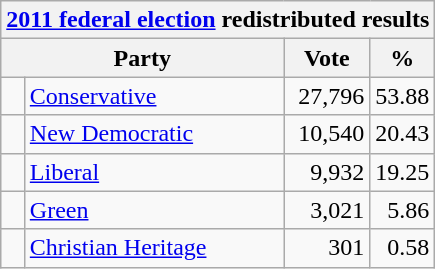<table class="wikitable">
<tr>
<th colspan="4"><a href='#'>2011 federal election</a> redistributed results</th>
</tr>
<tr>
<th bgcolor="#DDDDFF" width="130px" colspan="2">Party</th>
<th bgcolor="#DDDDFF" width="50px">Vote</th>
<th bgcolor="#DDDDFF" width="30px">%</th>
</tr>
<tr>
<td> </td>
<td><a href='#'>Conservative</a></td>
<td align=right>27,796</td>
<td align=right>53.88</td>
</tr>
<tr>
<td> </td>
<td><a href='#'>New Democratic</a></td>
<td align=right>10,540</td>
<td align=right>20.43</td>
</tr>
<tr>
<td> </td>
<td><a href='#'>Liberal</a></td>
<td align=right>9,932</td>
<td align=right>19.25</td>
</tr>
<tr>
<td> </td>
<td><a href='#'>Green</a></td>
<td align=right>3,021</td>
<td align=right>5.86</td>
</tr>
<tr>
<td> </td>
<td><a href='#'>Christian Heritage</a></td>
<td align=right>301</td>
<td align=right>0.58</td>
</tr>
</table>
